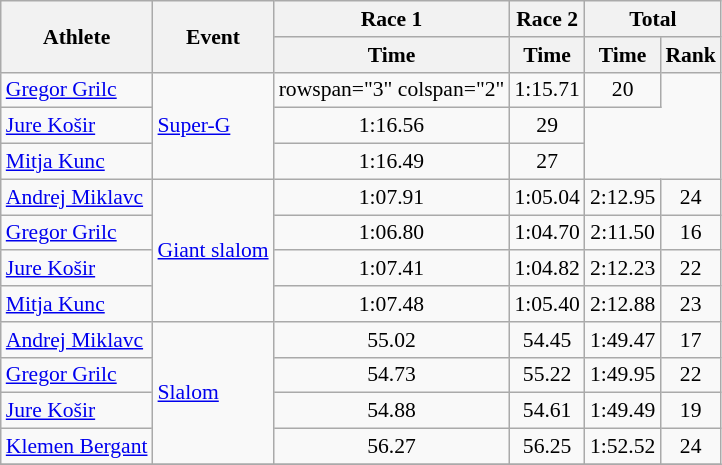<table class="wikitable" style="font-size:90%">
<tr>
<th rowspan="2">Athlete</th>
<th rowspan="2">Event</th>
<th>Race 1</th>
<th>Race 2</th>
<th colspan="2">Total</th>
</tr>
<tr>
<th>Time</th>
<th>Time</th>
<th>Time</th>
<th>Rank</th>
</tr>
<tr>
<td><a href='#'>Gregor Grilc</a></td>
<td rowspan="3"><a href='#'>Super-G</a></td>
<td>rowspan="3" colspan="2"</td>
<td align="center">1:15.71</td>
<td align="center">20</td>
</tr>
<tr>
<td><a href='#'>Jure Košir</a></td>
<td align="center">1:16.56</td>
<td align="center">29</td>
</tr>
<tr>
<td><a href='#'>Mitja Kunc</a></td>
<td align="center">1:16.49</td>
<td align="center">27</td>
</tr>
<tr>
<td><a href='#'>Andrej Miklavc</a></td>
<td rowspan="4"><a href='#'>Giant slalom</a></td>
<td align="center">1:07.91</td>
<td align="center">1:05.04</td>
<td align="center">2:12.95</td>
<td align="center">24</td>
</tr>
<tr>
<td><a href='#'>Gregor Grilc</a></td>
<td align="center">1:06.80</td>
<td align="center">1:04.70</td>
<td align="center">2:11.50</td>
<td align="center">16</td>
</tr>
<tr>
<td><a href='#'>Jure Košir</a></td>
<td align="center">1:07.41</td>
<td align="center">1:04.82</td>
<td align="center">2:12.23</td>
<td align="center">22</td>
</tr>
<tr>
<td><a href='#'>Mitja Kunc</a></td>
<td align="center">1:07.48</td>
<td align="center">1:05.40</td>
<td align="center">2:12.88</td>
<td align="center">23</td>
</tr>
<tr>
<td><a href='#'>Andrej Miklavc</a></td>
<td rowspan="4"><a href='#'>Slalom</a></td>
<td align="center">55.02</td>
<td align="center">54.45</td>
<td align="center">1:49.47</td>
<td align="center">17</td>
</tr>
<tr>
<td><a href='#'>Gregor Grilc</a></td>
<td align="center">54.73</td>
<td align="center">55.22</td>
<td align="center">1:49.95</td>
<td align="center">22</td>
</tr>
<tr>
<td><a href='#'>Jure Košir</a></td>
<td align="center">54.88</td>
<td align="center">54.61</td>
<td align="center">1:49.49</td>
<td align="center">19</td>
</tr>
<tr>
<td><a href='#'>Klemen Bergant</a></td>
<td align="center">56.27</td>
<td align="center">56.25</td>
<td align="center">1:52.52</td>
<td align="center">24</td>
</tr>
<tr>
</tr>
</table>
